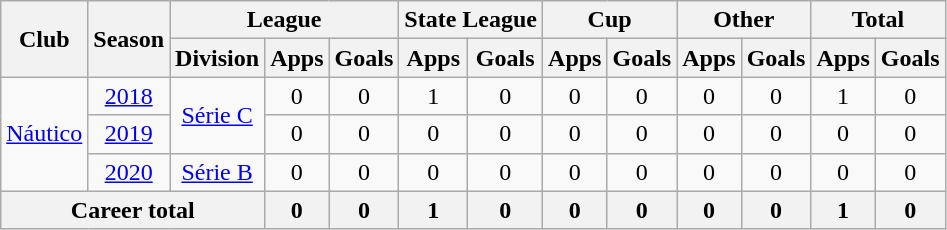<table class="wikitable" style="text-align: center">
<tr>
<th rowspan="2">Club</th>
<th rowspan="2">Season</th>
<th colspan="3">League</th>
<th colspan="2">State League</th>
<th colspan="2">Cup</th>
<th colspan="2">Other</th>
<th colspan="2">Total</th>
</tr>
<tr>
<th>Division</th>
<th>Apps</th>
<th>Goals</th>
<th>Apps</th>
<th>Goals</th>
<th>Apps</th>
<th>Goals</th>
<th>Apps</th>
<th>Goals</th>
<th>Apps</th>
<th>Goals</th>
</tr>
<tr>
<td rowspan="3"><a href='#'>Náutico</a></td>
<td><a href='#'>2018</a></td>
<td rowspan="2"><a href='#'>Série C</a></td>
<td>0</td>
<td>0</td>
<td>1</td>
<td>0</td>
<td>0</td>
<td>0</td>
<td>0</td>
<td>0</td>
<td>1</td>
<td>0</td>
</tr>
<tr>
<td><a href='#'>2019</a></td>
<td>0</td>
<td>0</td>
<td>0</td>
<td>0</td>
<td>0</td>
<td>0</td>
<td>0</td>
<td>0</td>
<td>0</td>
<td>0</td>
</tr>
<tr>
<td><a href='#'>2020</a></td>
<td><a href='#'>Série B</a></td>
<td>0</td>
<td>0</td>
<td>0</td>
<td>0</td>
<td>0</td>
<td>0</td>
<td>0</td>
<td>0</td>
<td>0</td>
<td>0</td>
</tr>
<tr>
<th colspan="3"><strong>Career total</strong></th>
<th>0</th>
<th>0</th>
<th>1</th>
<th>0</th>
<th>0</th>
<th>0</th>
<th>0</th>
<th>0</th>
<th>1</th>
<th>0</th>
</tr>
</table>
